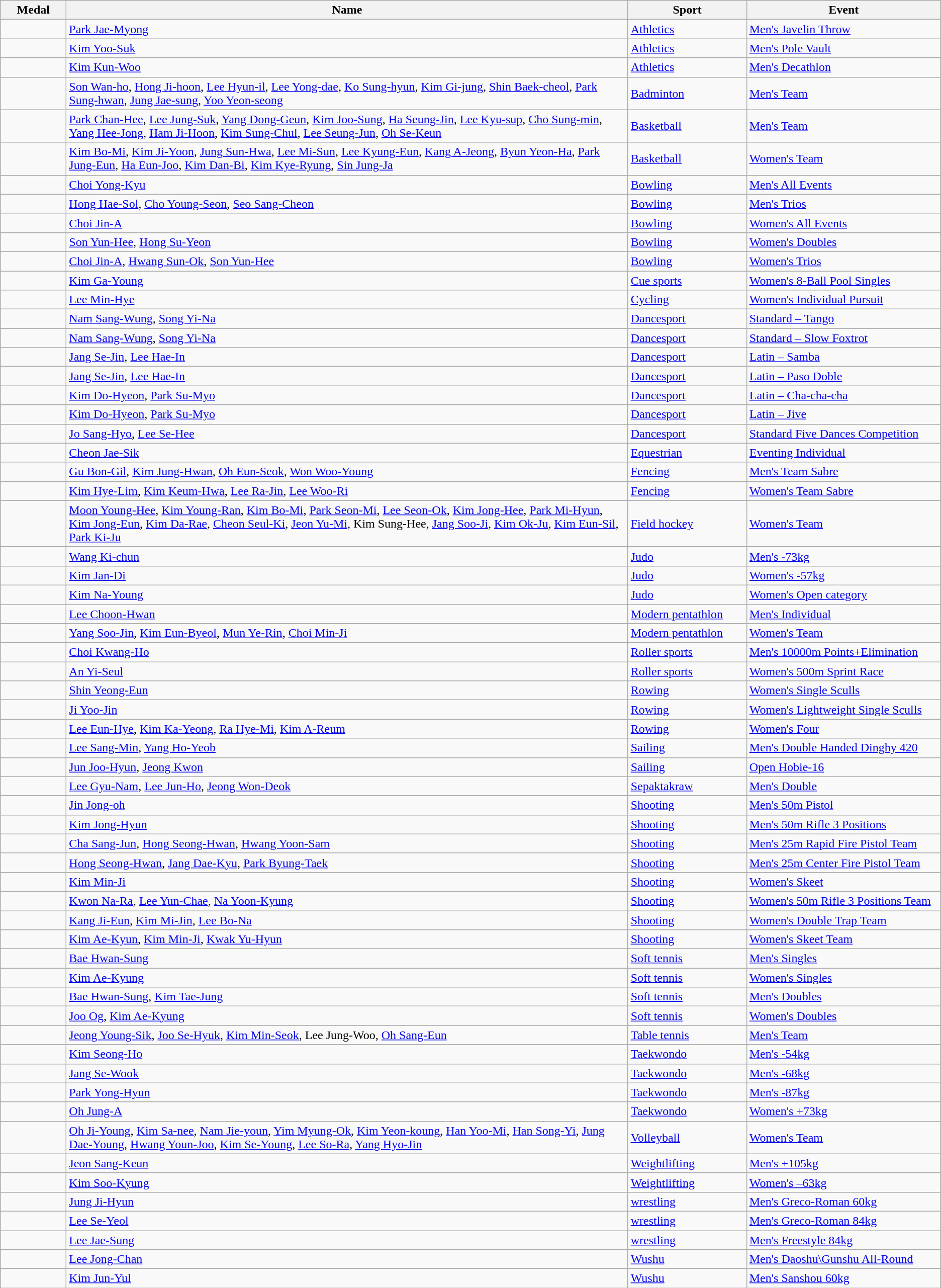<table class="wikitable" style="font-size:100%">
<tr>
<th width="80">Medal</th>
<th>Name</th>
<th width="150">Sport</th>
<th width="250">Event</th>
</tr>
<tr>
<td></td>
<td><a href='#'>Park Jae-Myong</a></td>
<td><a href='#'>Athletics</a></td>
<td><a href='#'>Men's Javelin Throw</a></td>
</tr>
<tr>
<td></td>
<td><a href='#'>Kim Yoo-Suk</a></td>
<td><a href='#'>Athletics</a></td>
<td><a href='#'>Men's Pole Vault</a></td>
</tr>
<tr>
<td></td>
<td><a href='#'>Kim Kun-Woo</a></td>
<td><a href='#'>Athletics</a></td>
<td><a href='#'>Men's Decathlon</a></td>
</tr>
<tr>
<td></td>
<td><a href='#'>Son Wan-ho</a>, <a href='#'>Hong Ji-hoon</a>, <a href='#'>Lee Hyun-il</a>, <a href='#'>Lee Yong-dae</a>, <a href='#'>Ko Sung-hyun</a>, <a href='#'>Kim Gi-jung</a>, <a href='#'>Shin Baek-cheol</a>, <a href='#'>Park Sung-hwan</a>, <a href='#'>Jung Jae-sung</a>, <a href='#'>Yoo Yeon-seong</a></td>
<td><a href='#'>Badminton</a></td>
<td><a href='#'>Men's Team</a></td>
</tr>
<tr>
<td></td>
<td><a href='#'>Park Chan-Hee</a>, <a href='#'>Lee Jung-Suk</a>, <a href='#'>Yang Dong-Geun</a>, <a href='#'>Kim Joo-Sung</a>, <a href='#'>Ha Seung-Jin</a>, <a href='#'>Lee Kyu-sup</a>, <a href='#'>Cho Sung-min</a>, <a href='#'>Yang Hee-Jong</a>, <a href='#'>Ham Ji-Hoon</a>, <a href='#'>Kim Sung-Chul</a>, <a href='#'>Lee Seung-Jun</a>, <a href='#'>Oh Se-Keun</a></td>
<td><a href='#'>Basketball</a></td>
<td><a href='#'>Men's Team</a></td>
</tr>
<tr>
<td></td>
<td><a href='#'>Kim Bo-Mi</a>, <a href='#'>Kim Ji-Yoon</a>, <a href='#'>Jung Sun-Hwa</a>, <a href='#'>Lee Mi-Sun</a>, <a href='#'>Lee Kyung-Eun</a>, <a href='#'>Kang A-Jeong</a>, <a href='#'>Byun Yeon-Ha</a>, <a href='#'>Park Jung-Eun</a>, <a href='#'>Ha Eun-Joo</a>, <a href='#'>Kim Dan-Bi</a>, <a href='#'>Kim Kye-Ryung</a>, <a href='#'>Sin Jung-Ja</a></td>
<td><a href='#'>Basketball</a></td>
<td><a href='#'>Women's Team</a></td>
</tr>
<tr>
<td></td>
<td><a href='#'>Choi Yong-Kyu</a></td>
<td><a href='#'>Bowling</a></td>
<td><a href='#'>Men's All Events</a></td>
</tr>
<tr>
<td></td>
<td><a href='#'>Hong Hae-Sol</a>, <a href='#'>Cho Young-Seon</a>, <a href='#'>Seo Sang-Cheon</a></td>
<td><a href='#'>Bowling</a></td>
<td><a href='#'>Men's Trios</a></td>
</tr>
<tr>
<td></td>
<td><a href='#'>Choi Jin-A</a></td>
<td><a href='#'>Bowling</a></td>
<td><a href='#'>Women's All Events</a></td>
</tr>
<tr>
<td></td>
<td><a href='#'>Son Yun-Hee</a>, <a href='#'>Hong Su-Yeon</a></td>
<td><a href='#'>Bowling</a></td>
<td><a href='#'>Women's Doubles</a></td>
</tr>
<tr>
<td></td>
<td><a href='#'>Choi Jin-A</a>, <a href='#'>Hwang Sun-Ok</a>, <a href='#'>Son Yun-Hee</a></td>
<td><a href='#'>Bowling</a></td>
<td><a href='#'>Women's Trios</a></td>
</tr>
<tr>
<td></td>
<td><a href='#'>Kim Ga-Young</a></td>
<td><a href='#'>Cue sports</a></td>
<td><a href='#'>Women's 8-Ball Pool Singles</a></td>
</tr>
<tr>
<td></td>
<td><a href='#'>Lee Min-Hye</a></td>
<td><a href='#'>Cycling</a></td>
<td><a href='#'>Women's Individual Pursuit</a></td>
</tr>
<tr>
<td></td>
<td><a href='#'>Nam Sang-Wung</a>, <a href='#'>Song Yi-Na</a></td>
<td><a href='#'>Dancesport</a></td>
<td><a href='#'>Standard – Tango</a></td>
</tr>
<tr>
<td></td>
<td><a href='#'>Nam Sang-Wung</a>, <a href='#'>Song Yi-Na</a></td>
<td><a href='#'>Dancesport</a></td>
<td><a href='#'>Standard – Slow Foxtrot</a></td>
</tr>
<tr>
<td></td>
<td><a href='#'>Jang Se-Jin</a>, <a href='#'>Lee Hae-In</a></td>
<td><a href='#'>Dancesport</a></td>
<td><a href='#'>Latin – Samba</a></td>
</tr>
<tr>
<td></td>
<td><a href='#'>Jang Se-Jin</a>, <a href='#'>Lee Hae-In</a></td>
<td><a href='#'>Dancesport</a></td>
<td><a href='#'>Latin – Paso Doble</a></td>
</tr>
<tr>
<td></td>
<td><a href='#'>Kim Do-Hyeon</a>, <a href='#'>Park Su-Myo</a></td>
<td><a href='#'>Dancesport</a></td>
<td><a href='#'>Latin – Cha-cha-cha</a></td>
</tr>
<tr>
<td></td>
<td><a href='#'>Kim Do-Hyeon</a>, <a href='#'>Park Su-Myo</a></td>
<td><a href='#'>Dancesport</a></td>
<td><a href='#'>Latin – Jive</a></td>
</tr>
<tr>
<td></td>
<td><a href='#'>Jo Sang-Hyo</a>, <a href='#'>Lee Se-Hee</a></td>
<td><a href='#'>Dancesport</a></td>
<td><a href='#'>Standard Five Dances Competition</a></td>
</tr>
<tr>
<td></td>
<td><a href='#'>Cheon Jae-Sik</a></td>
<td><a href='#'>Equestrian</a></td>
<td><a href='#'>Eventing Individual</a></td>
</tr>
<tr>
<td></td>
<td><a href='#'>Gu Bon-Gil</a>, <a href='#'>Kim Jung-Hwan</a>, <a href='#'>Oh Eun-Seok</a>, <a href='#'>Won Woo-Young</a></td>
<td><a href='#'>Fencing</a></td>
<td><a href='#'>Men's Team Sabre</a></td>
</tr>
<tr>
<td></td>
<td><a href='#'>Kim Hye-Lim</a>, <a href='#'>Kim Keum-Hwa</a>, <a href='#'>Lee Ra-Jin</a>, <a href='#'>Lee Woo-Ri</a></td>
<td><a href='#'>Fencing</a></td>
<td><a href='#'>Women's Team Sabre</a></td>
</tr>
<tr>
<td></td>
<td><a href='#'>Moon Young-Hee</a>, <a href='#'>Kim Young-Ran</a>, <a href='#'>Kim Bo-Mi</a>, <a href='#'>Park Seon-Mi</a>, <a href='#'>Lee Seon-Ok</a>, <a href='#'>Kim Jong-Hee</a>, <a href='#'>Park Mi-Hyun</a>, <a href='#'>Kim Jong-Eun</a>, <a href='#'>Kim Da-Rae</a>, <a href='#'>Cheon Seul-Ki</a>, <a href='#'>Jeon Yu-Mi</a>, Kim Sung-Hee, <a href='#'>Jang Soo-Ji</a>, <a href='#'>Kim Ok-Ju</a>, <a href='#'>Kim Eun-Sil</a>, <a href='#'>Park Ki-Ju</a></td>
<td><a href='#'>Field hockey</a></td>
<td><a href='#'>Women's Team</a></td>
</tr>
<tr>
<td></td>
<td><a href='#'>Wang Ki-chun</a></td>
<td><a href='#'>Judo</a></td>
<td><a href='#'>Men's -73kg</a></td>
</tr>
<tr>
<td></td>
<td><a href='#'>Kim Jan-Di</a></td>
<td><a href='#'>Judo</a></td>
<td><a href='#'>Women's -57kg</a></td>
</tr>
<tr>
<td></td>
<td><a href='#'>Kim Na-Young</a></td>
<td><a href='#'>Judo</a></td>
<td><a href='#'>Women's Open category</a></td>
</tr>
<tr>
<td></td>
<td><a href='#'>Lee Choon-Hwan</a></td>
<td><a href='#'>Modern pentathlon</a></td>
<td><a href='#'>Men's Individual</a></td>
</tr>
<tr>
<td></td>
<td><a href='#'>Yang Soo-Jin</a>, <a href='#'>Kim Eun-Byeol</a>, <a href='#'>Mun Ye-Rin</a>, <a href='#'>Choi Min-Ji</a></td>
<td><a href='#'>Modern pentathlon</a></td>
<td><a href='#'>Women's Team</a></td>
</tr>
<tr>
<td></td>
<td><a href='#'>Choi Kwang-Ho</a></td>
<td><a href='#'>Roller sports</a></td>
<td><a href='#'>Men's 10000m Points+Elimination</a></td>
</tr>
<tr>
<td></td>
<td><a href='#'>An Yi-Seul</a></td>
<td><a href='#'>Roller sports</a></td>
<td><a href='#'>Women's 500m Sprint Race</a></td>
</tr>
<tr>
<td></td>
<td><a href='#'>Shin Yeong-Eun</a></td>
<td><a href='#'>Rowing</a></td>
<td><a href='#'>Women's Single Sculls</a></td>
</tr>
<tr>
<td></td>
<td><a href='#'>Ji Yoo-Jin</a></td>
<td><a href='#'>Rowing</a></td>
<td><a href='#'>Women's Lightweight Single Sculls</a></td>
</tr>
<tr>
<td></td>
<td><a href='#'>Lee Eun-Hye</a>, <a href='#'>Kim Ka-Yeong</a>, <a href='#'>Ra Hye-Mi</a>, <a href='#'>Kim A-Reum</a></td>
<td><a href='#'>Rowing</a></td>
<td><a href='#'>Women's Four</a></td>
</tr>
<tr>
<td></td>
<td><a href='#'>Lee Sang-Min</a>, <a href='#'>Yang Ho-Yeob</a></td>
<td><a href='#'>Sailing</a></td>
<td><a href='#'>Men's Double Handed Dinghy 420</a></td>
</tr>
<tr>
<td></td>
<td><a href='#'>Jun Joo-Hyun</a>, <a href='#'>Jeong Kwon</a></td>
<td><a href='#'>Sailing</a></td>
<td><a href='#'>Open Hobie-16</a></td>
</tr>
<tr>
<td></td>
<td><a href='#'>Lee Gyu-Nam</a>, <a href='#'>Lee Jun-Ho</a>, <a href='#'>Jeong Won-Deok</a></td>
<td><a href='#'>Sepaktakraw</a></td>
<td><a href='#'>Men's Double</a></td>
</tr>
<tr>
<td></td>
<td><a href='#'>Jin Jong-oh</a></td>
<td><a href='#'>Shooting</a></td>
<td><a href='#'>Men's 50m Pistol</a></td>
</tr>
<tr>
<td></td>
<td><a href='#'>Kim Jong-Hyun</a></td>
<td><a href='#'>Shooting</a></td>
<td><a href='#'>Men's 50m Rifle 3 Positions</a></td>
</tr>
<tr>
<td></td>
<td><a href='#'>Cha Sang-Jun</a>, <a href='#'>Hong Seong-Hwan</a>, <a href='#'>Hwang Yoon-Sam</a></td>
<td><a href='#'>Shooting</a></td>
<td><a href='#'>Men's 25m Rapid Fire Pistol Team</a></td>
</tr>
<tr>
<td></td>
<td><a href='#'>Hong Seong-Hwan</a>, <a href='#'>Jang Dae-Kyu</a>, <a href='#'>Park Byung-Taek</a></td>
<td><a href='#'>Shooting</a></td>
<td><a href='#'>Men's 25m Center Fire Pistol Team</a></td>
</tr>
<tr>
<td></td>
<td><a href='#'>Kim Min-Ji</a></td>
<td><a href='#'>Shooting</a></td>
<td><a href='#'>Women's Skeet</a></td>
</tr>
<tr>
<td></td>
<td><a href='#'>Kwon Na-Ra</a>, <a href='#'>Lee Yun-Chae</a>, <a href='#'>Na Yoon-Kyung</a></td>
<td><a href='#'>Shooting</a></td>
<td><a href='#'>Women's 50m Rifle 3 Positions Team</a></td>
</tr>
<tr>
<td></td>
<td><a href='#'>Kang Ji-Eun</a>, <a href='#'>Kim Mi-Jin</a>, <a href='#'>Lee Bo-Na</a></td>
<td><a href='#'>Shooting</a></td>
<td><a href='#'>Women's Double Trap Team</a></td>
</tr>
<tr>
<td></td>
<td><a href='#'>Kim Ae-Kyun</a>, <a href='#'>Kim Min-Ji</a>, <a href='#'>Kwak Yu-Hyun</a></td>
<td><a href='#'>Shooting</a></td>
<td><a href='#'>Women's Skeet Team</a></td>
</tr>
<tr>
<td></td>
<td><a href='#'>Bae Hwan-Sung</a></td>
<td><a href='#'>Soft tennis</a></td>
<td><a href='#'>Men's Singles</a></td>
</tr>
<tr>
<td></td>
<td><a href='#'>Kim Ae-Kyung</a></td>
<td><a href='#'>Soft tennis</a></td>
<td><a href='#'>Women's Singles</a></td>
</tr>
<tr>
<td></td>
<td><a href='#'>Bae Hwan-Sung</a>, <a href='#'>Kim Tae-Jung</a></td>
<td><a href='#'>Soft tennis</a></td>
<td><a href='#'>Men's Doubles</a></td>
</tr>
<tr>
<td></td>
<td><a href='#'>Joo Og</a>, <a href='#'>Kim Ae-Kyung</a></td>
<td><a href='#'>Soft tennis</a></td>
<td><a href='#'>Women's Doubles</a></td>
</tr>
<tr>
<td></td>
<td><a href='#'>Jeong Young-Sik</a>, <a href='#'>Joo Se-Hyuk</a>, <a href='#'>Kim Min-Seok</a>, Lee Jung-Woo, <a href='#'>Oh Sang-Eun</a></td>
<td><a href='#'>Table tennis</a></td>
<td><a href='#'>Men's Team</a></td>
</tr>
<tr>
<td></td>
<td><a href='#'>Kim Seong-Ho</a></td>
<td><a href='#'>Taekwondo</a></td>
<td><a href='#'>Men's -54kg</a></td>
</tr>
<tr>
<td></td>
<td><a href='#'>Jang Se-Wook</a></td>
<td><a href='#'>Taekwondo</a></td>
<td><a href='#'>Men's -68kg</a></td>
</tr>
<tr>
<td></td>
<td><a href='#'>Park Yong-Hyun</a></td>
<td><a href='#'>Taekwondo</a></td>
<td><a href='#'>Men's -87kg</a></td>
</tr>
<tr>
<td></td>
<td><a href='#'>Oh Jung-A</a></td>
<td><a href='#'>Taekwondo</a></td>
<td><a href='#'>Women's +73kg</a></td>
</tr>
<tr>
<td></td>
<td><a href='#'>Oh Ji-Young</a>, <a href='#'>Kim Sa-nee</a>, <a href='#'>Nam Jie-youn</a>, <a href='#'>Yim Myung-Ok</a>, <a href='#'>Kim Yeon-koung</a>, <a href='#'>Han Yoo-Mi</a>, <a href='#'>Han Song-Yi</a>, <a href='#'>Jung Dae-Young</a>, <a href='#'>Hwang Youn-Joo</a>, <a href='#'>Kim Se-Young</a>, <a href='#'>Lee So-Ra</a>, <a href='#'>Yang Hyo-Jin</a></td>
<td><a href='#'>Volleyball</a></td>
<td><a href='#'>Women's Team</a></td>
</tr>
<tr>
<td></td>
<td><a href='#'>Jeon Sang-Keun</a></td>
<td><a href='#'>Weightlifting</a></td>
<td><a href='#'>Men's +105kg</a></td>
</tr>
<tr>
<td></td>
<td><a href='#'>Kim Soo-Kyung</a></td>
<td><a href='#'>Weightlifting</a></td>
<td><a href='#'>Women's –63kg</a></td>
</tr>
<tr>
<td></td>
<td><a href='#'>Jung Ji-Hyun</a></td>
<td><a href='#'>wrestling</a></td>
<td><a href='#'>Men's Greco-Roman 60kg</a></td>
</tr>
<tr>
<td></td>
<td><a href='#'>Lee Se-Yeol</a></td>
<td><a href='#'>wrestling</a></td>
<td><a href='#'>Men's Greco-Roman 84kg</a></td>
</tr>
<tr>
<td></td>
<td><a href='#'>Lee Jae-Sung</a></td>
<td><a href='#'>wrestling</a></td>
<td><a href='#'>Men's Freestyle 84kg</a></td>
</tr>
<tr>
<td></td>
<td><a href='#'>Lee Jong-Chan</a></td>
<td><a href='#'>Wushu</a></td>
<td><a href='#'>Men's Daoshu\Gunshu All-Round</a></td>
</tr>
<tr>
<td></td>
<td><a href='#'>Kim Jun-Yul</a></td>
<td><a href='#'>Wushu</a></td>
<td><a href='#'>Men's Sanshou 60kg</a></td>
</tr>
</table>
